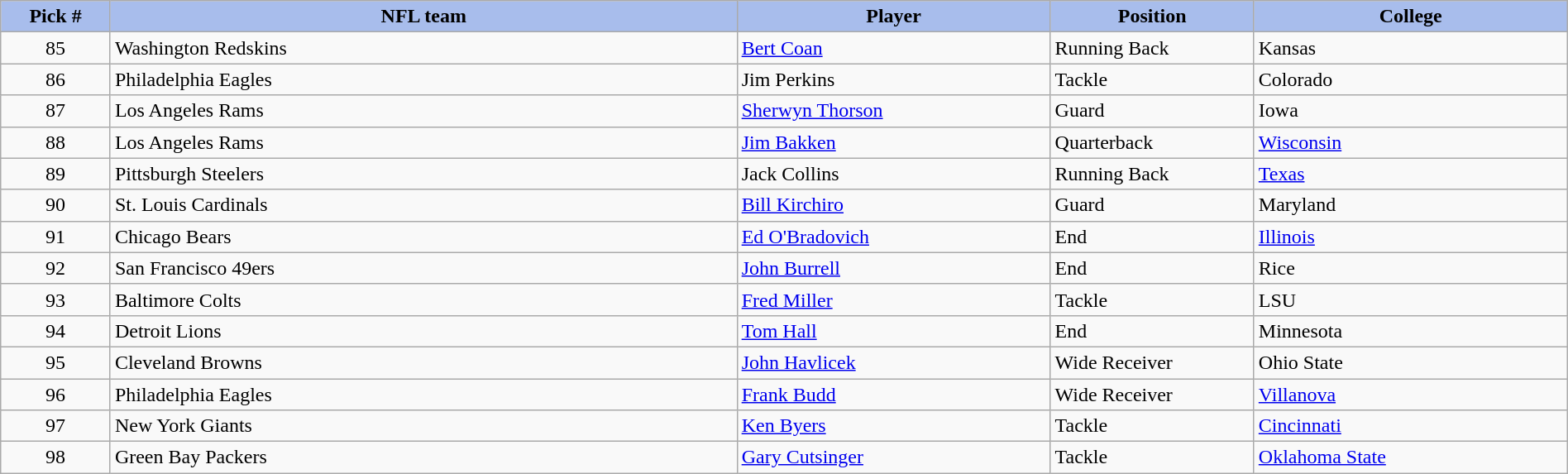<table class="wikitable sortable sortable" style="width: 100%">
<tr>
<th style="background:#a8bdec; width:7%;">Pick #</th>
<th style="width:40%; background:#a8bdec;">NFL team</th>
<th style="width:20%; background:#a8bdec;">Player</th>
<th style="width:13%; background:#a8bdec;">Position</th>
<th style="background:#A8BDEC;">College</th>
</tr>
<tr>
<td align=center>85</td>
<td>Washington Redskins</td>
<td><a href='#'>Bert Coan</a>  </td>
<td>Running Back</td>
<td>Kansas</td>
</tr>
<tr>
<td align=center>86</td>
<td>Philadelphia Eagles</td>
<td>Jim Perkins</td>
<td>Tackle</td>
<td>Colorado</td>
</tr>
<tr>
<td align=center>87</td>
<td>Los Angeles Rams</td>
<td><a href='#'>Sherwyn Thorson</a></td>
<td>Guard</td>
<td>Iowa</td>
</tr>
<tr>
<td align=center>88</td>
<td>Los Angeles Rams</td>
<td><a href='#'>Jim Bakken</a></td>
<td>Quarterback</td>
<td><a href='#'>Wisconsin</a></td>
</tr>
<tr>
<td align=center>89</td>
<td>Pittsburgh Steelers</td>
<td>Jack Collins</td>
<td>Running Back</td>
<td><a href='#'>Texas</a></td>
</tr>
<tr>
<td align=center>90</td>
<td>St. Louis Cardinals</td>
<td><a href='#'>Bill Kirchiro</a></td>
<td>Guard</td>
<td>Maryland</td>
</tr>
<tr>
<td align=center>91</td>
<td>Chicago Bears</td>
<td><a href='#'>Ed O'Bradovich</a></td>
<td>End</td>
<td><a href='#'>Illinois</a></td>
</tr>
<tr>
<td align=center>92</td>
<td>San Francisco 49ers</td>
<td><a href='#'>John Burrell</a></td>
<td>End</td>
<td>Rice</td>
</tr>
<tr>
<td align=center>93</td>
<td>Baltimore Colts</td>
<td><a href='#'>Fred Miller</a></td>
<td>Tackle</td>
<td>LSU</td>
</tr>
<tr>
<td align=center>94</td>
<td>Detroit Lions</td>
<td><a href='#'>Tom Hall</a></td>
<td>End</td>
<td>Minnesota</td>
</tr>
<tr>
<td align=center>95</td>
<td>Cleveland Browns</td>
<td><a href='#'>John Havlicek</a></td>
<td>Wide Receiver</td>
<td>Ohio State</td>
</tr>
<tr>
<td align=center>96</td>
<td>Philadelphia Eagles</td>
<td><a href='#'>Frank Budd</a></td>
<td>Wide Receiver</td>
<td><a href='#'>Villanova</a></td>
</tr>
<tr>
<td align=center>97</td>
<td>New York Giants</td>
<td><a href='#'>Ken Byers</a></td>
<td>Tackle</td>
<td><a href='#'>Cincinnati</a></td>
</tr>
<tr>
<td align=center>98</td>
<td>Green Bay Packers</td>
<td><a href='#'>Gary Cutsinger</a></td>
<td>Tackle</td>
<td><a href='#'>Oklahoma State</a></td>
</tr>
</table>
